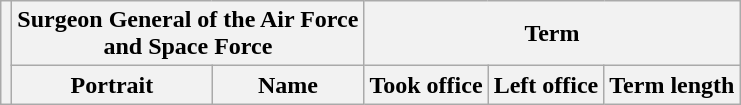<table class="wikitable sortable">
<tr>
<th rowspan=2></th>
<th colspan=2>Surgeon General of the Air Force<br>and Space Force</th>
<th colspan=3>Term</th>
</tr>
<tr>
<th>Portrait</th>
<th>Name</th>
<th>Took office</th>
<th>Left office</th>
<th>Term length<br>


</th>
</tr>
</table>
